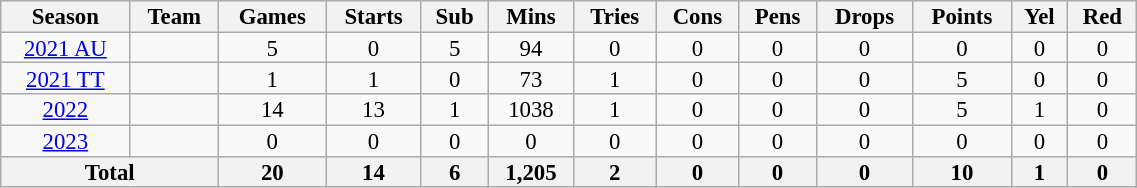<table class="wikitable" style="text-align:center; line-height:90%; font-size:95%; width:60%;">
<tr>
<th>Season</th>
<th>Team</th>
<th>Games</th>
<th>Starts</th>
<th>Sub</th>
<th>Mins</th>
<th>Tries</th>
<th>Cons</th>
<th>Pens</th>
<th>Drops</th>
<th>Points</th>
<th>Yel</th>
<th>Red</th>
</tr>
<tr>
<td><a href='#'>2021 AU</a></td>
<td></td>
<td>5</td>
<td>0</td>
<td>5</td>
<td>94</td>
<td>0</td>
<td>0</td>
<td>0</td>
<td>0</td>
<td>0</td>
<td>0</td>
<td>0</td>
</tr>
<tr>
<td><a href='#'>2021 TT</a></td>
<td></td>
<td>1</td>
<td>1</td>
<td>0</td>
<td>73</td>
<td>1</td>
<td>0</td>
<td>0</td>
<td>0</td>
<td>5</td>
<td>0</td>
<td>0</td>
</tr>
<tr>
<td><a href='#'>2022</a></td>
<td></td>
<td>14</td>
<td>13</td>
<td>1</td>
<td>1038</td>
<td>1</td>
<td>0</td>
<td>0</td>
<td>0</td>
<td>5</td>
<td>1</td>
<td>0</td>
</tr>
<tr>
<td><a href='#'>2023</a></td>
<td></td>
<td>0</td>
<td>0</td>
<td>0</td>
<td>0</td>
<td>0</td>
<td>0</td>
<td>0</td>
<td>0</td>
<td>0</td>
<td>0</td>
<td>0</td>
</tr>
<tr>
<th colspan="2">Total</th>
<th>20</th>
<th>14</th>
<th>6</th>
<th>1,205</th>
<th>2</th>
<th>0</th>
<th>0</th>
<th>0</th>
<th>10</th>
<th>1</th>
<th>0</th>
</tr>
</table>
